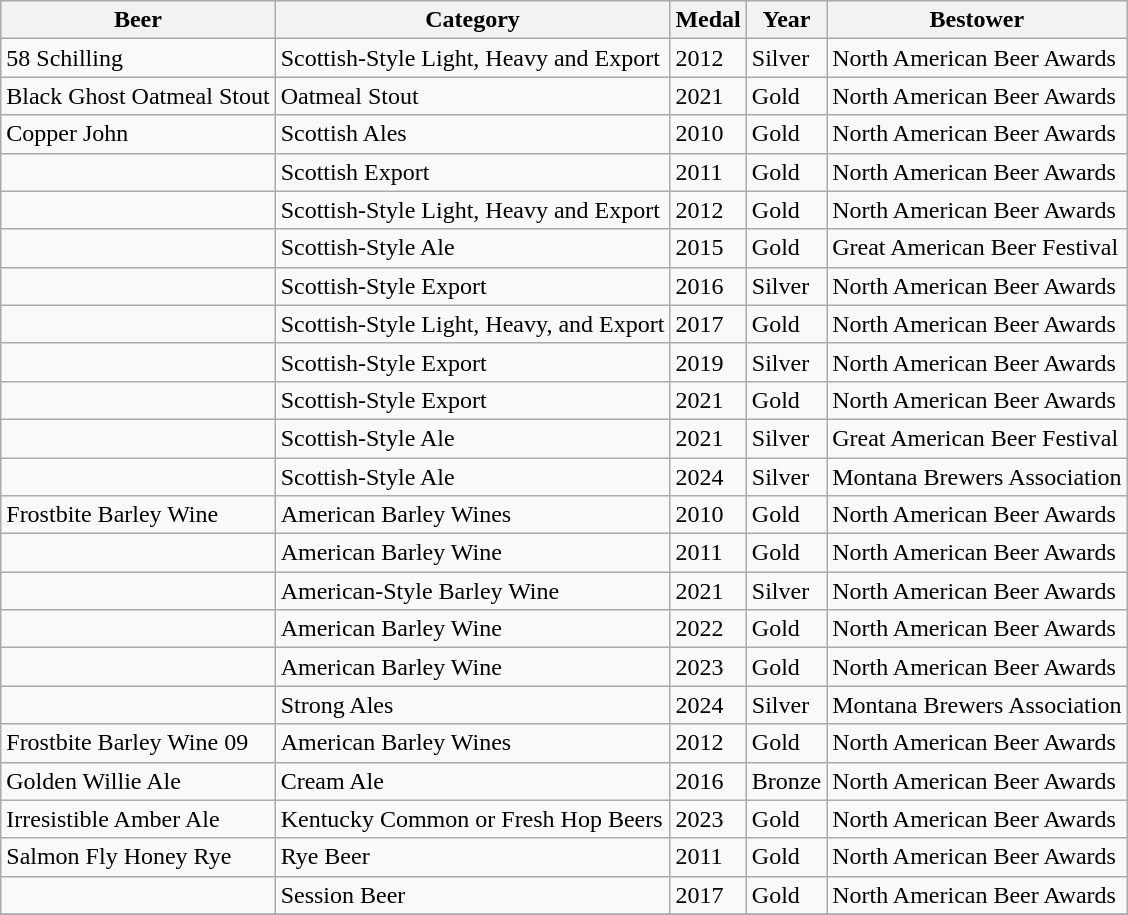<table class="wikitable">
<tr>
<th>Beer</th>
<th>Category</th>
<th>Medal</th>
<th>Year</th>
<th>Bestower</th>
</tr>
<tr>
<td>58 Schilling</td>
<td>Scottish-Style Light, Heavy and Export</td>
<td>2012</td>
<td>Silver</td>
<td>North American Beer Awards</td>
</tr>
<tr>
<td>Black Ghost Oatmeal Stout</td>
<td>Oatmeal Stout</td>
<td>2021</td>
<td>Gold</td>
<td>North American Beer Awards</td>
</tr>
<tr>
<td>Copper John</td>
<td>Scottish Ales</td>
<td>2010</td>
<td>Gold</td>
<td>North American Beer Awards</td>
</tr>
<tr>
<td></td>
<td>Scottish Export</td>
<td>2011</td>
<td>Gold</td>
<td>North American Beer Awards</td>
</tr>
<tr>
<td></td>
<td>Scottish-Style Light, Heavy and Export</td>
<td>2012</td>
<td>Gold</td>
<td>North American Beer Awards</td>
</tr>
<tr>
<td></td>
<td>Scottish-Style Ale</td>
<td>2015</td>
<td>Gold</td>
<td>Great American Beer Festival</td>
</tr>
<tr>
<td></td>
<td>Scottish-Style Export</td>
<td>2016</td>
<td>Silver</td>
<td>North American Beer Awards</td>
</tr>
<tr>
<td></td>
<td>Scottish-Style Light, Heavy, and Export</td>
<td>2017</td>
<td>Gold</td>
<td>North American Beer Awards</td>
</tr>
<tr>
<td></td>
<td>Scottish-Style Export</td>
<td>2019</td>
<td>Silver</td>
<td>North American Beer Awards</td>
</tr>
<tr>
<td></td>
<td>Scottish-Style Export</td>
<td>2021</td>
<td>Gold</td>
<td>North American Beer Awards</td>
</tr>
<tr>
<td></td>
<td>Scottish-Style Ale</td>
<td>2021</td>
<td>Silver</td>
<td>Great American Beer Festival</td>
</tr>
<tr>
<td></td>
<td>Scottish-Style Ale</td>
<td>2024</td>
<td>Silver</td>
<td>Montana Brewers Association</td>
</tr>
<tr>
<td>Frostbite Barley Wine</td>
<td>American Barley Wines</td>
<td>2010</td>
<td>Gold</td>
<td>North American Beer Awards</td>
</tr>
<tr>
<td></td>
<td>American Barley Wine</td>
<td>2011</td>
<td>Gold</td>
<td>North American Beer Awards</td>
</tr>
<tr>
<td></td>
<td>American-Style Barley Wine</td>
<td>2021</td>
<td>Silver</td>
<td>North American Beer Awards</td>
</tr>
<tr>
<td></td>
<td>American Barley Wine</td>
<td>2022</td>
<td>Gold</td>
<td>North American Beer Awards</td>
</tr>
<tr>
<td></td>
<td>American Barley Wine</td>
<td>2023</td>
<td>Gold</td>
<td>North American Beer Awards</td>
</tr>
<tr>
<td></td>
<td>Strong Ales</td>
<td>2024</td>
<td>Silver</td>
<td>Montana Brewers Association</td>
</tr>
<tr>
<td>Frostbite Barley Wine 09</td>
<td>American Barley Wines</td>
<td>2012</td>
<td>Gold</td>
<td>North American Beer Awards</td>
</tr>
<tr>
<td>Golden Willie Ale</td>
<td>Cream Ale</td>
<td>2016</td>
<td>Bronze</td>
<td>North American Beer Awards</td>
</tr>
<tr>
<td>Irresistible Amber Ale</td>
<td>Kentucky Common or Fresh Hop Beers</td>
<td>2023</td>
<td>Gold</td>
<td>North American Beer Awards</td>
</tr>
<tr>
<td>Salmon Fly Honey Rye</td>
<td>Rye Beer</td>
<td>2011</td>
<td>Gold</td>
<td>North American Beer Awards</td>
</tr>
<tr>
<td></td>
<td>Session Beer</td>
<td>2017</td>
<td>Gold</td>
<td>North American Beer Awards</td>
</tr>
<tr>
</tr>
</table>
